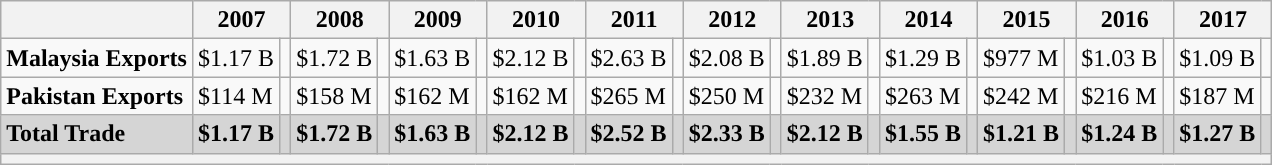<table class="wikitable">
<tr>
<th></th>
<th colspan="2">2007</th>
<th colspan="2">2008</th>
<th colspan="2">2009</th>
<th colspan="2">2010</th>
<th colspan="2">2011</th>
<th colspan="2">2012</th>
<th colspan="2">2013</th>
<th colspan="2">2014</th>
<th colspan="2">2015</th>
<th colspan="2">2016</th>
<th colspan="2">2017</th>
</tr>
<tr>
<td> <strong>Malaysia Exports</strong></td>
<td>$1.17 B</td>
<td></td>
<td>$1.72 B</td>
<td></td>
<td>$1.63 B</td>
<td></td>
<td>$2.12 B</td>
<td></td>
<td>$2.63 B</td>
<td></td>
<td>$2.08 B</td>
<td></td>
<td>$1.89 B</td>
<td></td>
<td>$1.29 B</td>
<td></td>
<td>$977 M</td>
<td></td>
<td>$1.03 B</td>
<td></td>
<td>$1.09 B</td>
<td></td>
</tr>
<tr>
<td> <strong>Pakistan Exports</strong></td>
<td>$114 M</td>
<td></td>
<td>$158 M</td>
<td></td>
<td>$162 M</td>
<td></td>
<td>$162 M</td>
<td></td>
<td>$265 M</td>
<td></td>
<td>$250 M</td>
<td></td>
<td>$232 M</td>
<td></td>
<td>$263 M</td>
<td></td>
<td>$242 M</td>
<td></td>
<td>$216 M</td>
<td></td>
<td>$187 M</td>
<td></td>
</tr>
<tr>
<td style='background: #D5D5D5;'><strong>Total Trade</strong></td>
<td style='background: #D5D5D5;'><strong>$1.17 B</strong></td>
<td style='background: #D5D5D5;'></td>
<td style='background: #D5D5D5;'><strong>$1.72 B</strong></td>
<td style='background: #D5D5D5;'></td>
<td style='background: #D5D5D5;'><strong>$1.63 B</strong></td>
<td style='background: #D5D5D5;'></td>
<td style='background: #D5D5D5;'><strong>$2.12 B</strong></td>
<td style='background: #D5D5D5;'></td>
<td style='background: #D5D5D5;'><strong>$2.52 B</strong></td>
<td style='background: #D5D5D5;'></td>
<td style='background: #D5D5D5;'><strong>$2.33 B</strong></td>
<td style='background: #D5D5D5;'></td>
<td style='background: #D5D5D5;'><strong>$2.12 B</strong></td>
<td style='background: #D5D5D5;'></td>
<td style='background: #D5D5D5;'><strong>$1.55 B</strong></td>
<td style='background: #D5D5D5;'></td>
<td style='background: #D5D5D5;'><strong>$1.21 B</strong></td>
<td style='background: #D5D5D5;'></td>
<td style='background: #D5D5D5;'><strong>$1.24 B</strong></td>
<td style='background: #D5D5D5;'></td>
<td style='background: #D5D5D5;'><strong>$1.27 B</strong></td>
<td style='background: #D5D5D5;'></td>
</tr>
<tr>
<th colspan="23"></th>
</tr>
</table>
